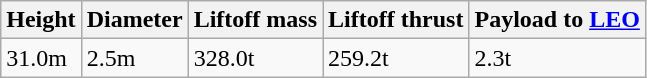<table class="wikitable">
<tr>
<th>Height</th>
<th>Diameter</th>
<th>Liftoff mass</th>
<th>Liftoff thrust</th>
<th>Payload to <a href='#'>LEO</a></th>
</tr>
<tr>
<td>31.0m</td>
<td>2.5m</td>
<td>328.0t</td>
<td>259.2t</td>
<td>2.3t</td>
</tr>
</table>
